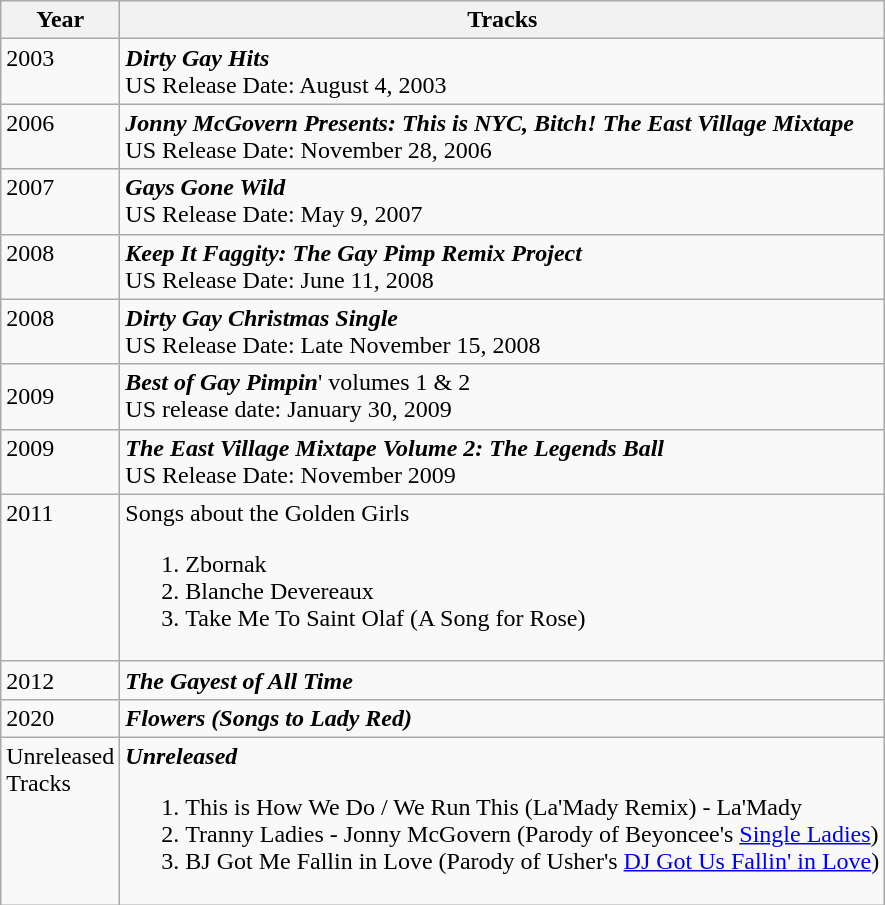<table class="wikitable">
<tr>
<th align="left" valign="top" width="40">Year</th>
<th align="left" valign="top">Tracks</th>
</tr>
<tr>
<td align="left" valign="top">2003</td>
<td align="left" valign="top"><strong><em>Dirty Gay Hits</em></strong><br>US Release Date: August 4, 2003</td>
</tr>
<tr>
<td align="left" valign="top">2006</td>
<td align="left" valign="top"><strong><em>Jonny McGovern Presents: This is NYC, Bitch! The East Village Mixtape</em></strong><br>US Release Date: November 28, 2006</td>
</tr>
<tr>
<td align="left" valign="top">2007</td>
<td align="left" valign="top"><strong><em>Gays Gone Wild</em></strong><br>US Release Date: May 9, 2007</td>
</tr>
<tr>
<td align="left" valign="top">2008</td>
<td align="left" valign="top"><strong><em>Keep It Faggity: The Gay Pimp Remix Project</em></strong><br>US Release Date: June 11, 2008</td>
</tr>
<tr>
<td align="left" valign="top">2008</td>
<td align="left" valign="top"><strong><em>Dirty Gay Christmas Single</em></strong><br>US Release Date: Late November 15, 2008</td>
</tr>
<tr>
<td>2009</td>
<td><strong><em>Best of Gay Pimpin</em></strong>' volumes 1 & 2<br>US release date: January 30, 2009</td>
</tr>
<tr>
<td align="left" valign="top">2009</td>
<td align="left" valign="top"><strong><em>The East Village Mixtape Volume 2: The Legends Ball</em></strong><br>US Release Date: November 2009</td>
</tr>
<tr>
<td align="left" valign="top">2011</td>
<td align="left" valign="top">Songs about the Golden Girls<br><ol><li>Zbornak</li><li>Blanche Devereaux</li><li>Take Me To Saint Olaf (A Song for Rose)</li></ol></td>
</tr>
<tr>
<td align="left" valign="top">2012</td>
<td align="left" valign="top"><strong><em>The Gayest of All Time</em></strong></td>
</tr>
<tr>
<td>2020</td>
<td><strong><em>Flowers (Songs to Lady Red)</em></strong> </td>
</tr>
<tr>
<td align="left" valign="top">Unreleased Tracks</td>
<td align="left" valign="top"><strong><em>Unreleased</em></strong><br><ol><li>This is How We Do / We Run This (La'Mady Remix) - La'Mady</li><li>Tranny Ladies - Jonny McGovern (Parody of Beyoncee's <a href='#'>Single Ladies</a>)</li><li>BJ Got Me Fallin in Love (Parody of Usher's <a href='#'>DJ Got Us Fallin' in Love</a>)</li></ol></td>
</tr>
</table>
